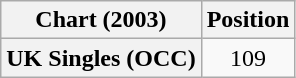<table class="wikitable plainrowheaders" style="text-align:center">
<tr>
<th>Chart (2003)</th>
<th>Position</th>
</tr>
<tr>
<th scope="row">UK Singles (OCC)</th>
<td>109</td>
</tr>
</table>
